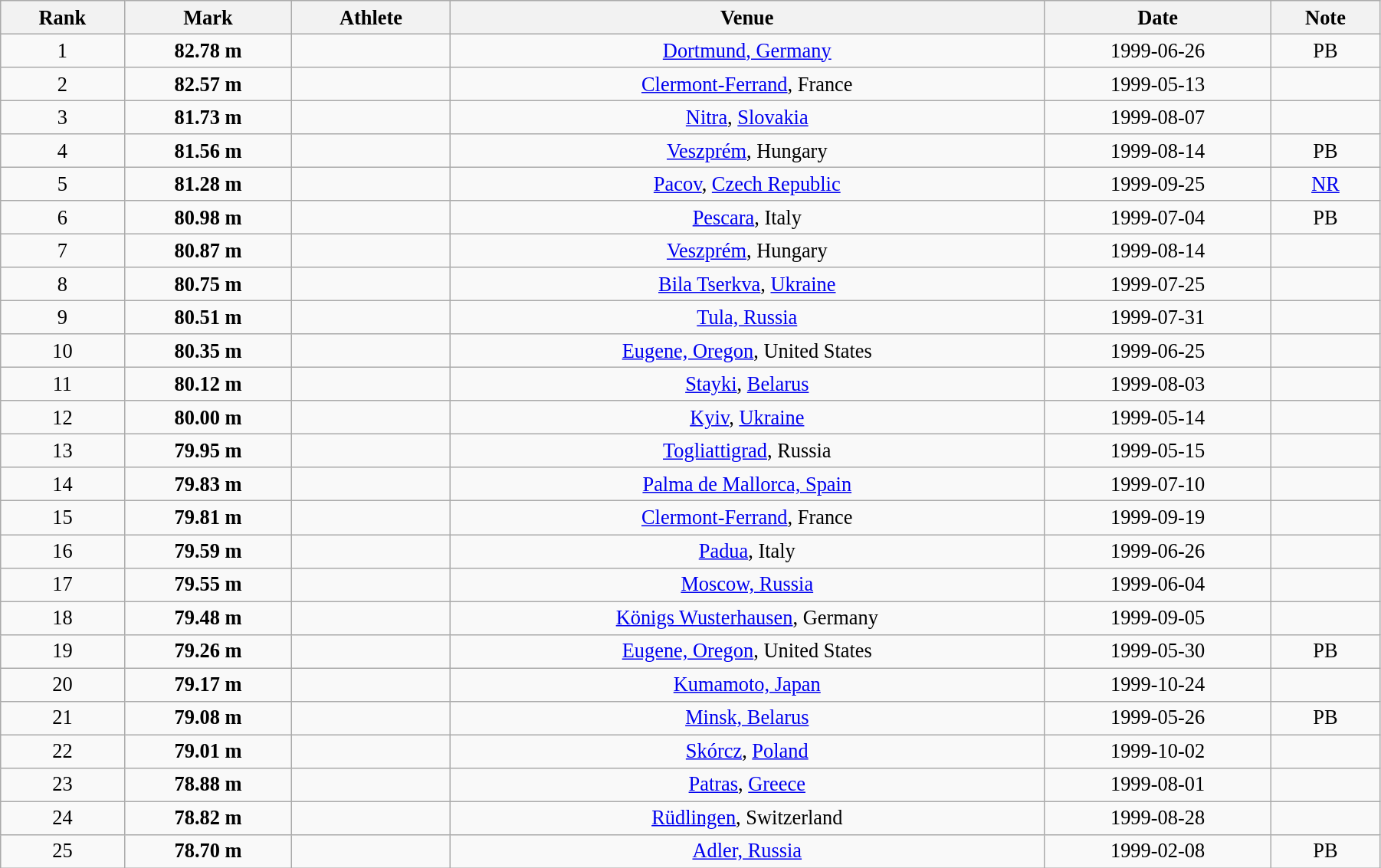<table class="wikitable" style=" text-align:center; font-size:110%;" width="95%">
<tr>
<th>Rank</th>
<th>Mark</th>
<th>Athlete</th>
<th>Venue</th>
<th>Date</th>
<th>Note</th>
</tr>
<tr>
<td>1</td>
<td><strong>82.78 m</strong></td>
<td align=left></td>
<td><a href='#'>Dortmund, Germany</a></td>
<td>1999-06-26</td>
<td>PB</td>
</tr>
<tr>
<td>2</td>
<td><strong>82.57 m</strong></td>
<td align=left></td>
<td><a href='#'>Clermont-Ferrand</a>, France</td>
<td>1999-05-13</td>
<td></td>
</tr>
<tr>
<td>3</td>
<td><strong>81.73 m</strong></td>
<td align=left></td>
<td><a href='#'>Nitra</a>, <a href='#'>Slovakia</a></td>
<td>1999-08-07</td>
<td></td>
</tr>
<tr>
<td>4</td>
<td><strong>81.56 m</strong></td>
<td align=left></td>
<td><a href='#'>Veszprém</a>, Hungary</td>
<td>1999-08-14</td>
<td>PB</td>
</tr>
<tr>
<td>5</td>
<td><strong>81.28 m</strong></td>
<td align=left></td>
<td><a href='#'>Pacov</a>, <a href='#'>Czech Republic</a></td>
<td>1999-09-25</td>
<td><a href='#'>NR</a></td>
</tr>
<tr>
<td>6</td>
<td><strong>80.98 m</strong></td>
<td align=left></td>
<td><a href='#'>Pescara</a>, Italy</td>
<td>1999-07-04</td>
<td>PB</td>
</tr>
<tr>
<td>7</td>
<td><strong>80.87 m</strong></td>
<td align=left></td>
<td><a href='#'>Veszprém</a>, Hungary</td>
<td>1999-08-14</td>
<td></td>
</tr>
<tr>
<td>8</td>
<td><strong>80.75 m</strong></td>
<td align=left></td>
<td><a href='#'>Bila Tserkva</a>, <a href='#'>Ukraine</a></td>
<td>1999-07-25</td>
<td></td>
</tr>
<tr>
<td>9</td>
<td><strong>80.51 m</strong></td>
<td align=left></td>
<td><a href='#'>Tula, Russia</a></td>
<td>1999-07-31</td>
<td></td>
</tr>
<tr>
<td>10</td>
<td><strong>80.35 m</strong></td>
<td align=left></td>
<td><a href='#'>Eugene, Oregon</a>, United States</td>
<td>1999-06-25</td>
<td></td>
</tr>
<tr>
<td>11</td>
<td><strong>80.12 m</strong></td>
<td align=left></td>
<td><a href='#'>Stayki</a>, <a href='#'>Belarus</a></td>
<td>1999-08-03</td>
<td></td>
</tr>
<tr>
<td>12</td>
<td><strong>80.00 m</strong></td>
<td align=left></td>
<td><a href='#'>Kyiv</a>, <a href='#'>Ukraine</a></td>
<td>1999-05-14</td>
<td></td>
</tr>
<tr>
<td>13</td>
<td><strong>79.95 m</strong></td>
<td align=left></td>
<td><a href='#'>Togliattigrad</a>, Russia</td>
<td>1999-05-15</td>
<td></td>
</tr>
<tr>
<td>14</td>
<td><strong>79.83 m</strong></td>
<td align=left></td>
<td><a href='#'>Palma de Mallorca, Spain</a></td>
<td>1999-07-10</td>
<td></td>
</tr>
<tr>
<td>15</td>
<td><strong>79.81 m</strong></td>
<td align=left></td>
<td><a href='#'>Clermont-Ferrand</a>, France</td>
<td>1999-09-19</td>
<td></td>
</tr>
<tr>
<td>16</td>
<td><strong>79.59 m</strong></td>
<td align=left></td>
<td><a href='#'>Padua</a>, Italy</td>
<td>1999-06-26</td>
<td></td>
</tr>
<tr>
<td>17</td>
<td><strong>79.55 m</strong></td>
<td align=left></td>
<td><a href='#'>Moscow, Russia</a></td>
<td>1999-06-04</td>
<td></td>
</tr>
<tr>
<td>18</td>
<td><strong>79.48 m</strong></td>
<td align=left></td>
<td><a href='#'>Königs Wusterhausen</a>, Germany</td>
<td>1999-09-05</td>
<td></td>
</tr>
<tr>
<td>19</td>
<td><strong>79.26 m</strong></td>
<td align=left></td>
<td><a href='#'>Eugene, Oregon</a>, United States</td>
<td>1999-05-30</td>
<td>PB</td>
</tr>
<tr>
<td>20</td>
<td><strong>79.17 m</strong></td>
<td align=left></td>
<td><a href='#'>Kumamoto, Japan</a></td>
<td>1999-10-24</td>
<td></td>
</tr>
<tr>
<td>21</td>
<td><strong>79.08 m</strong></td>
<td align=left></td>
<td><a href='#'>Minsk, Belarus</a></td>
<td>1999-05-26</td>
<td>PB</td>
</tr>
<tr>
<td>22</td>
<td><strong>79.01 m</strong></td>
<td align=left></td>
<td><a href='#'>Skórcz</a>, <a href='#'>Poland</a></td>
<td>1999-10-02</td>
<td></td>
</tr>
<tr>
<td>23</td>
<td><strong>78.88 m</strong></td>
<td align=left></td>
<td><a href='#'>Patras</a>, <a href='#'>Greece</a></td>
<td>1999-08-01</td>
<td></td>
</tr>
<tr>
<td>24</td>
<td><strong>78.82 m</strong></td>
<td align=left></td>
<td><a href='#'>Rüdlingen</a>, Switzerland</td>
<td>1999-08-28</td>
<td></td>
</tr>
<tr>
<td>25</td>
<td><strong>78.70 m</strong></td>
<td align=left></td>
<td><a href='#'>Adler, Russia</a></td>
<td>1999-02-08</td>
<td>PB</td>
</tr>
</table>
